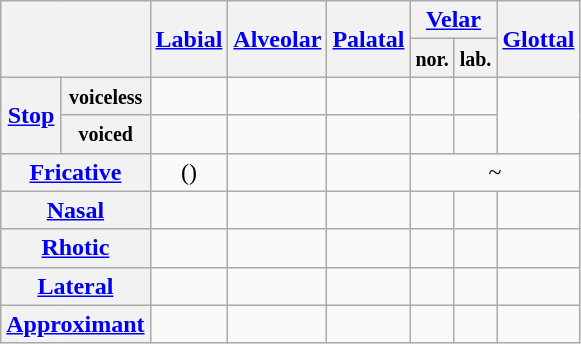<table class="wikitable" style=text-align:center>
<tr>
<th colspan="2" rowspan="2"></th>
<th rowspan="2"><a href='#'>Labial</a></th>
<th rowspan="2"><a href='#'>Alveolar</a></th>
<th rowspan="2"><a href='#'>Palatal</a></th>
<th colspan="2"><a href='#'>Velar</a></th>
<th rowspan="2"><a href='#'>Glottal</a></th>
</tr>
<tr>
<th><small>nor.</small></th>
<th><small>lab.</small></th>
</tr>
<tr>
<th rowspan="2"><a href='#'>Stop</a></th>
<th><small>voiceless</small></th>
<td></td>
<td></td>
<td></td>
<td></td>
<td></td>
<td rowspan="2"></td>
</tr>
<tr>
<th><small>voiced</small></th>
<td></td>
<td></td>
<td></td>
<td></td>
<td></td>
</tr>
<tr>
<th colspan="2"><a href='#'>Fricative</a></th>
<td>()</td>
<td></td>
<td></td>
<td colspan="3"> ~ </td>
</tr>
<tr>
<th colspan="2"><a href='#'>Nasal</a></th>
<td></td>
<td></td>
<td></td>
<td></td>
<td></td>
<td></td>
</tr>
<tr>
<th colspan="2"><a href='#'>Rhotic</a></th>
<td></td>
<td></td>
<td></td>
<td></td>
<td></td>
<td></td>
</tr>
<tr>
<th colspan="2"><a href='#'>Lateral</a></th>
<td></td>
<td></td>
<td></td>
<td></td>
<td></td>
<td></td>
</tr>
<tr>
<th colspan="2"><a href='#'>Approximant</a></th>
<td></td>
<td></td>
<td></td>
<td></td>
<td></td>
<td></td>
</tr>
</table>
